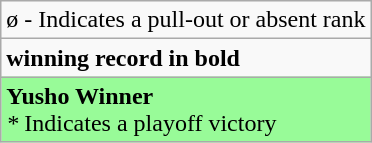<table class="wikitable">
<tr>
<td>ø - Indicates a pull-out or absent rank</td>
</tr>
<tr>
<td><strong>winning record in bold</strong></td>
</tr>
<tr>
<td style="background: PaleGreen;"><strong>Yusho Winner</strong><br><em>*</em> Indicates a playoff victory</td>
</tr>
</table>
